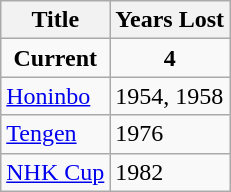<table class="wikitable">
<tr>
<th>Title</th>
<th>Years Lost</th>
</tr>
<tr>
<td align="center"><strong>Current</strong></td>
<td align="center"><strong>4</strong></td>
</tr>
<tr>
<td> <a href='#'>Honinbo</a></td>
<td>1954, 1958</td>
</tr>
<tr>
<td> <a href='#'>Tengen</a></td>
<td>1976</td>
</tr>
<tr>
<td> <a href='#'>NHK Cup</a></td>
<td>1982</td>
</tr>
</table>
